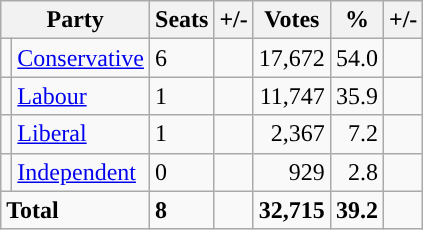<table class="wikitable sortable">
<tr>
<th colspan="2">Party</th>
<th>Seats</th>
<th>+/-</th>
<th>Votes</th>
<th>%</th>
<th>+/-</th>
</tr>
<tr>
<td style="background-color: "></td>
<td><a href='#'>Conservative</a></td>
<td>6</td>
<td></td>
<td style="text-align:right;">17,672</td>
<td style="text-align:right;">54.0</td>
<td style="text-align:right;"></td>
</tr>
<tr>
<td style="background-color: "></td>
<td><a href='#'>Labour</a></td>
<td>1</td>
<td></td>
<td style="text-align:right;">11,747</td>
<td style="text-align:right;">35.9</td>
<td style="text-align:right;"></td>
</tr>
<tr>
<td style="background-color: "></td>
<td><a href='#'>Liberal</a></td>
<td>1</td>
<td></td>
<td style="text-align:right;">2,367</td>
<td style="text-align:right;">7.2</td>
<td style="text-align:right;"></td>
</tr>
<tr>
<td style="background-color: "></td>
<td><a href='#'>Independent</a></td>
<td>0</td>
<td></td>
<td style="text-align:right;">929</td>
<td style="text-align:right;">2.8</td>
<td style="text-align:right;"></td>
</tr>
<tr>
<td colspan="2"><strong>Total</strong></td>
<td><strong>8</strong></td>
<td></td>
<td style="text-align:right;"><strong>32,715</strong></td>
<td style="text-align:right;"><strong>39.2</strong></td>
<td></td>
</tr>
</table>
